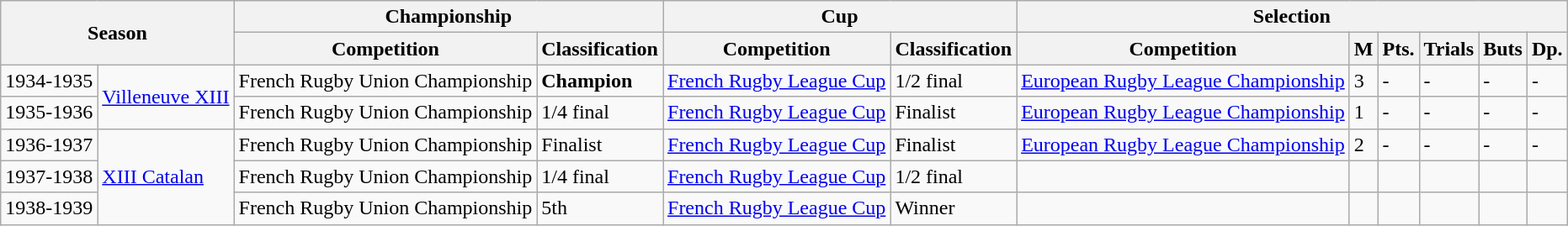<table class="wikitable">
<tr>
<th colspan="2" rowspan="2">Season</th>
<th colspan="2">Championship</th>
<th colspan="2">Cup</th>
<th colspan="6">Selection</th>
</tr>
<tr>
<th>Competition</th>
<th>Classification</th>
<th>Competition</th>
<th>Classification</th>
<th>Competition</th>
<th>M</th>
<th>Pts.</th>
<th><abbr>Trials</abbr></th>
<th>Buts</th>
<th><abbr>Dp.</abbr></th>
</tr>
<tr>
<td>1934-1935</td>
<td rowspan="2"><a href='#'>Villeneuve XIII</a></td>
<td>French Rugby Union Championship</td>
<td><strong>Champion</strong></td>
<td><a href='#'>French Rugby League Cup</a></td>
<td>1/2 final</td>
<td><a href='#'>European Rugby League Championship</a></td>
<td>3</td>
<td>-</td>
<td>-</td>
<td>-</td>
<td>-</td>
</tr>
<tr>
<td>1935-1936</td>
<td>French Rugby Union Championship</td>
<td>1/4 final</td>
<td><a href='#'>French Rugby League Cup</a></td>
<td>Finalist</td>
<td><a href='#'>European Rugby League Championship</a></td>
<td>1</td>
<td>-</td>
<td>-</td>
<td>-</td>
<td>-</td>
</tr>
<tr>
<td>1936-1937</td>
<td rowspan="3"><a href='#'>XIII Catalan</a></td>
<td>French Rugby Union Championship</td>
<td>Finalist</td>
<td><a href='#'>French Rugby League Cup</a></td>
<td>Finalist</td>
<td><a href='#'>European Rugby League Championship</a></td>
<td>2</td>
<td>-</td>
<td>-</td>
<td>-</td>
<td>-</td>
</tr>
<tr>
<td>1937-1938</td>
<td>French Rugby Union Championship</td>
<td>1/4 final</td>
<td><a href='#'>French Rugby League Cup</a></td>
<td>1/2 final</td>
<td></td>
<td></td>
<td></td>
<td></td>
<td></td>
<td></td>
</tr>
<tr>
<td>1938-1939</td>
<td>French Rugby Union Championship</td>
<td><abbr>5</abbr><abbr>th</abbr></td>
<td><a href='#'>French Rugby League Cup</a></td>
<td>Winner</td>
<td></td>
<td></td>
<td></td>
<td></td>
<td></td>
</tr>
</table>
